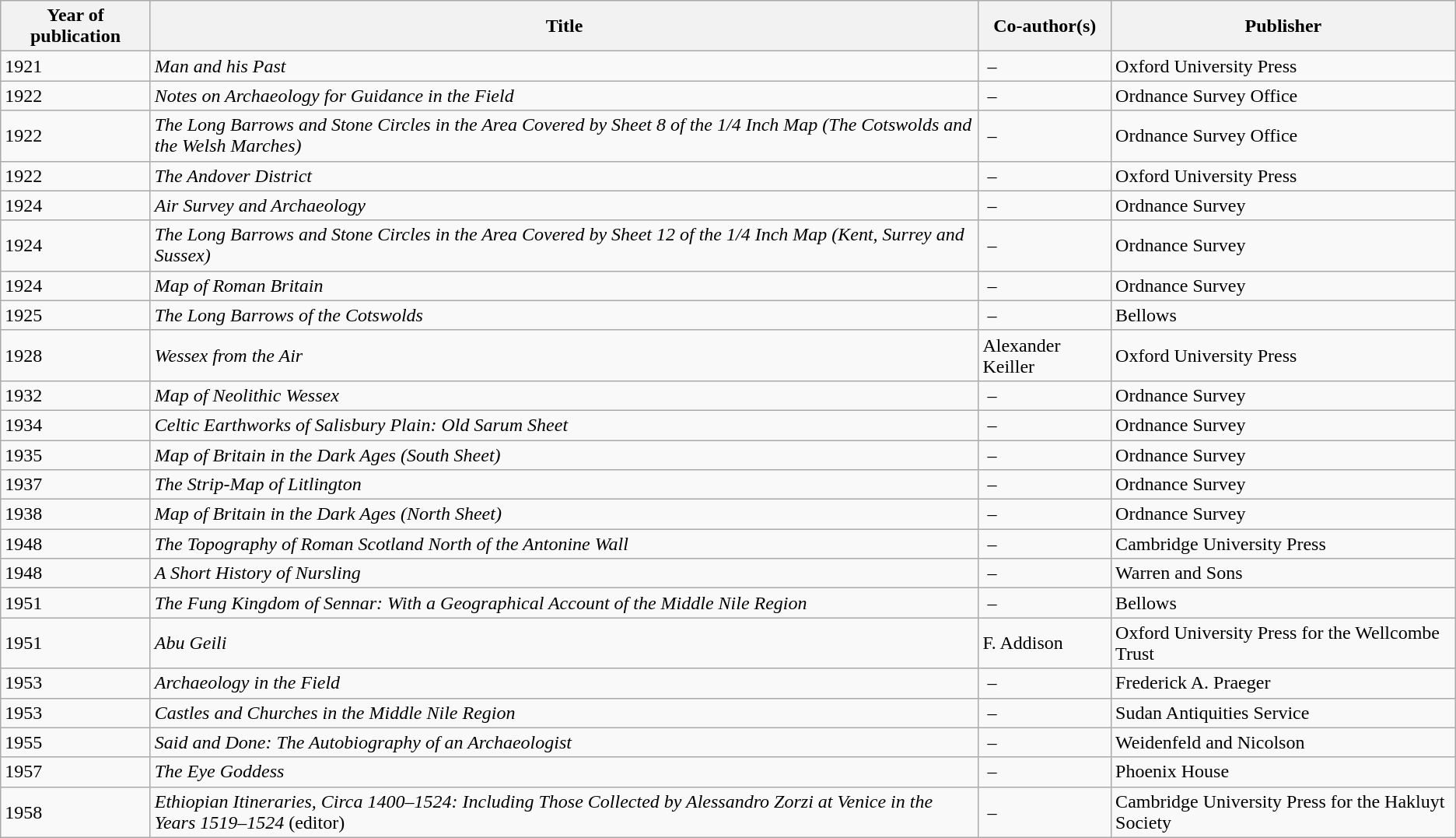<table class="wikitable sortable">
<tr>
<th>Year of publication</th>
<th>Title</th>
<th>Co-author(s)</th>
<th>Publisher</th>
</tr>
<tr>
<td>1921</td>
<td><em>Man and his Past</em></td>
<td> –</td>
<td>Oxford University Press</td>
</tr>
<tr>
<td>1922</td>
<td><em>Notes on Archaeology for Guidance in the Field</em></td>
<td> –</td>
<td>Ordnance Survey Office</td>
</tr>
<tr>
<td>1922</td>
<td><em>The Long Barrows and Stone Circles in the Area Covered by Sheet 8 of the 1/4 Inch Map (The Cotswolds and the Welsh Marches)</em></td>
<td> –</td>
<td>Ordnance Survey Office</td>
</tr>
<tr>
<td>1922</td>
<td><em>The Andover District</em></td>
<td> –</td>
<td>Oxford University Press</td>
</tr>
<tr>
<td>1924</td>
<td><em>Air Survey and Archaeology</em></td>
<td> –</td>
<td>Ordnance Survey</td>
</tr>
<tr>
<td>1924</td>
<td><em>The Long Barrows and Stone Circles in the Area Covered by Sheet 12 of the 1/4 Inch Map (Kent, Surrey and Sussex)</em></td>
<td> –</td>
<td>Ordnance Survey</td>
</tr>
<tr>
<td>1924</td>
<td><em>Map of Roman Britain</em></td>
<td> –</td>
<td>Ordnance Survey</td>
</tr>
<tr>
<td>1925</td>
<td><em>The Long Barrows of the Cotswolds</em></td>
<td> –</td>
<td>Bellows</td>
</tr>
<tr>
<td>1928</td>
<td><em>Wessex from the Air</em></td>
<td>Alexander Keiller</td>
<td>Oxford University Press</td>
</tr>
<tr>
<td>1932</td>
<td><em>Map of Neolithic Wessex</em></td>
<td> –</td>
<td>Ordnance Survey</td>
</tr>
<tr>
<td>1934</td>
<td><em>Celtic Earthworks of Salisbury Plain: Old Sarum Sheet</em></td>
<td> –</td>
<td>Ordnance Survey</td>
</tr>
<tr>
<td>1935</td>
<td><em>Map of Britain in the Dark Ages (South Sheet)</em></td>
<td> –</td>
<td>Ordnance Survey</td>
</tr>
<tr>
<td>1937</td>
<td><em>The Strip-Map of Litlington</em></td>
<td> –</td>
<td>Ordnance Survey</td>
</tr>
<tr>
<td>1938</td>
<td><em>Map of Britain in the Dark Ages (North Sheet)</em></td>
<td> –</td>
<td>Ordnance Survey</td>
</tr>
<tr>
<td>1948</td>
<td><em>The Topography of Roman Scotland North of the Antonine Wall</em></td>
<td> –</td>
<td>Cambridge University Press</td>
</tr>
<tr>
<td>1948</td>
<td><em>A Short History of Nursling</em></td>
<td> –</td>
<td>Warren and Sons</td>
</tr>
<tr>
<td>1951</td>
<td><em>The Fung Kingdom of Sennar: With a Geographical Account of the Middle Nile Region</em></td>
<td> –</td>
<td>Bellows</td>
</tr>
<tr>
<td>1951</td>
<td><em>Abu Geili</em></td>
<td>F. Addison</td>
<td>Oxford University Press for the Wellcombe Trust</td>
</tr>
<tr>
<td>1953</td>
<td><em>Archaeology in the Field</em></td>
<td> –</td>
<td>Frederick A. Praeger</td>
</tr>
<tr>
<td>1953</td>
<td><em>Castles and Churches in the Middle Nile Region</em></td>
<td> –</td>
<td>Sudan Antiquities Service</td>
</tr>
<tr>
<td>1955</td>
<td><em>Said and Done: The Autobiography of an Archaeologist</em></td>
<td> –</td>
<td>Weidenfeld and Nicolson</td>
</tr>
<tr>
<td>1957</td>
<td><em>The Eye Goddess</em></td>
<td> –</td>
<td>Phoenix House</td>
</tr>
<tr>
<td>1958</td>
<td><em>Ethiopian Itineraries, Circa 1400–1524: Including Those Collected by Alessandro Zorzi at Venice in the Years 1519–1524</em> (editor)</td>
<td> –</td>
<td>Cambridge University Press for the Hakluyt Society</td>
</tr>
</table>
